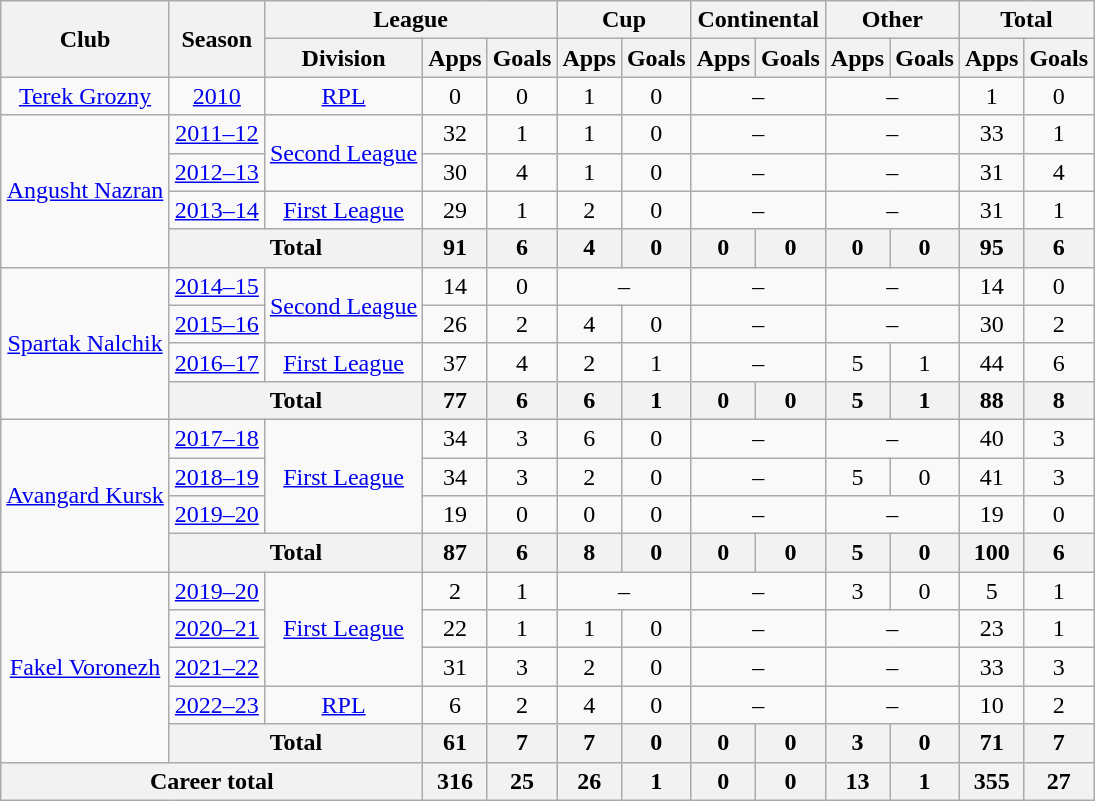<table class="wikitable" style="text-align: center;">
<tr>
<th rowspan=2>Club</th>
<th rowspan=2>Season</th>
<th colspan=3>League</th>
<th colspan=2>Cup</th>
<th colspan=2>Continental</th>
<th colspan=2>Other</th>
<th colspan=2>Total</th>
</tr>
<tr>
<th>Division</th>
<th>Apps</th>
<th>Goals</th>
<th>Apps</th>
<th>Goals</th>
<th>Apps</th>
<th>Goals</th>
<th>Apps</th>
<th>Goals</th>
<th>Apps</th>
<th>Goals</th>
</tr>
<tr>
<td><a href='#'>Terek Grozny</a></td>
<td><a href='#'>2010</a></td>
<td><a href='#'>RPL</a></td>
<td>0</td>
<td>0</td>
<td>1</td>
<td>0</td>
<td colspan=2>–</td>
<td colspan=2>–</td>
<td>1</td>
<td>0</td>
</tr>
<tr>
<td rowspan="4"><a href='#'>Angusht Nazran</a></td>
<td><a href='#'>2011–12</a></td>
<td rowspan="2"><a href='#'>Second League</a></td>
<td>32</td>
<td>1</td>
<td>1</td>
<td>0</td>
<td colspan=2>–</td>
<td colspan=2>–</td>
<td>33</td>
<td>1</td>
</tr>
<tr>
<td><a href='#'>2012–13</a></td>
<td>30</td>
<td>4</td>
<td>1</td>
<td>0</td>
<td colspan=2>–</td>
<td colspan=2>–</td>
<td>31</td>
<td>4</td>
</tr>
<tr>
<td><a href='#'>2013–14</a></td>
<td><a href='#'>First League</a></td>
<td>29</td>
<td>1</td>
<td>2</td>
<td>0</td>
<td colspan=2>–</td>
<td colspan=2>–</td>
<td>31</td>
<td>1</td>
</tr>
<tr>
<th colspan=2>Total</th>
<th>91</th>
<th>6</th>
<th>4</th>
<th>0</th>
<th>0</th>
<th>0</th>
<th>0</th>
<th>0</th>
<th>95</th>
<th>6</th>
</tr>
<tr>
<td rowspan="4"><a href='#'>Spartak Nalchik</a></td>
<td><a href='#'>2014–15</a></td>
<td rowspan="2"><a href='#'>Second League</a></td>
<td>14</td>
<td>0</td>
<td colspan=2>–</td>
<td colspan=2>–</td>
<td colspan=2>–</td>
<td>14</td>
<td>0</td>
</tr>
<tr>
<td><a href='#'>2015–16</a></td>
<td>26</td>
<td>2</td>
<td>4</td>
<td>0</td>
<td colspan=2>–</td>
<td colspan=2>–</td>
<td>30</td>
<td>2</td>
</tr>
<tr>
<td><a href='#'>2016–17</a></td>
<td><a href='#'>First League</a></td>
<td>37</td>
<td>4</td>
<td>2</td>
<td>1</td>
<td colspan=2>–</td>
<td>5</td>
<td>1</td>
<td>44</td>
<td>6</td>
</tr>
<tr>
<th colspan=2>Total</th>
<th>77</th>
<th>6</th>
<th>6</th>
<th>1</th>
<th>0</th>
<th>0</th>
<th>5</th>
<th>1</th>
<th>88</th>
<th>8</th>
</tr>
<tr>
<td rowspan="4"><a href='#'>Avangard Kursk</a></td>
<td><a href='#'>2017–18</a></td>
<td rowspan="3"><a href='#'>First League</a></td>
<td>34</td>
<td>3</td>
<td>6</td>
<td>0</td>
<td colspan=2>–</td>
<td colspan=2>–</td>
<td>40</td>
<td>3</td>
</tr>
<tr>
<td><a href='#'>2018–19</a></td>
<td>34</td>
<td>3</td>
<td>2</td>
<td>0</td>
<td colspan=2>–</td>
<td>5</td>
<td>0</td>
<td>41</td>
<td>3</td>
</tr>
<tr>
<td><a href='#'>2019–20</a></td>
<td>19</td>
<td>0</td>
<td>0</td>
<td>0</td>
<td colspan=2>–</td>
<td colspan=2>–</td>
<td>19</td>
<td>0</td>
</tr>
<tr>
<th colspan=2>Total</th>
<th>87</th>
<th>6</th>
<th>8</th>
<th>0</th>
<th>0</th>
<th>0</th>
<th>5</th>
<th>0</th>
<th>100</th>
<th>6</th>
</tr>
<tr>
<td rowspan="5"><a href='#'>Fakel Voronezh</a></td>
<td><a href='#'>2019–20</a></td>
<td rowspan="3"><a href='#'>First League</a></td>
<td>2</td>
<td>1</td>
<td colspan=2>–</td>
<td colspan=2>–</td>
<td>3</td>
<td>0</td>
<td>5</td>
<td>1</td>
</tr>
<tr>
<td><a href='#'>2020–21</a></td>
<td>22</td>
<td>1</td>
<td>1</td>
<td>0</td>
<td colspan=2>–</td>
<td colspan=2>–</td>
<td>23</td>
<td>1</td>
</tr>
<tr>
<td><a href='#'>2021–22</a></td>
<td>31</td>
<td>3</td>
<td>2</td>
<td>0</td>
<td colspan=2>–</td>
<td colspan=2>–</td>
<td>33</td>
<td>3</td>
</tr>
<tr>
<td><a href='#'>2022–23</a></td>
<td><a href='#'>RPL</a></td>
<td>6</td>
<td>2</td>
<td>4</td>
<td>0</td>
<td colspan=2>–</td>
<td colspan=2>–</td>
<td>10</td>
<td>2</td>
</tr>
<tr>
<th colspan=2>Total</th>
<th>61</th>
<th>7</th>
<th>7</th>
<th>0</th>
<th>0</th>
<th>0</th>
<th>3</th>
<th>0</th>
<th>71</th>
<th>7</th>
</tr>
<tr>
<th colspan=3>Career total</th>
<th>316</th>
<th>25</th>
<th>26</th>
<th>1</th>
<th>0</th>
<th>0</th>
<th>13</th>
<th>1</th>
<th>355</th>
<th>27</th>
</tr>
</table>
